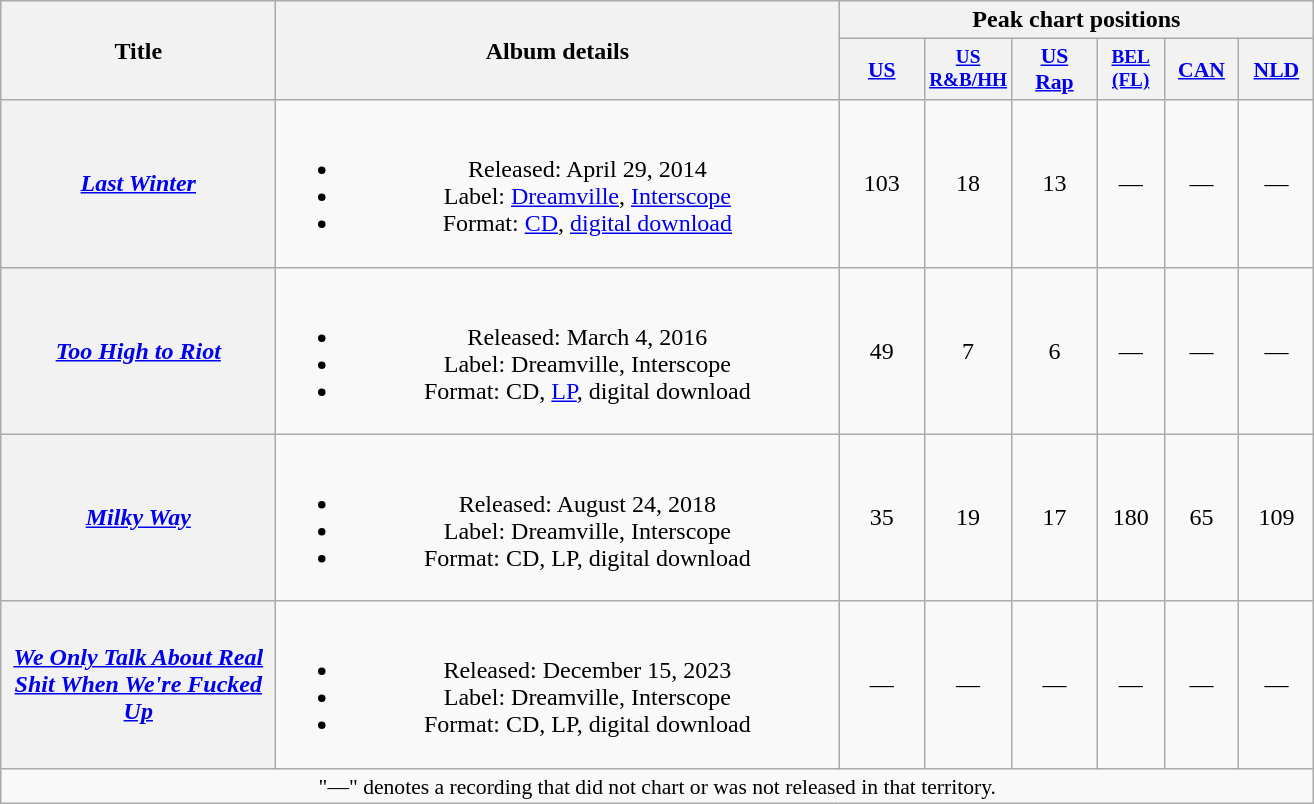<table class="wikitable plainrowheaders" style="text-align:center;">
<tr>
<th scope="col" rowspan="2" style="width:11em;">Title</th>
<th scope="col" rowspan="2" style="width:23em;">Album details</th>
<th scope="col" colspan="6">Peak chart positions</th>
</tr>
<tr>
<th scope="col" style="width:3.5em;font-size:90%;"><a href='#'>US</a><br></th>
<th scope="col" style="width:3.5em;font-size:80%;"><a href='#'>US<br>R&B/HH</a><br></th>
<th scope="col" style="width:3.5em;font-size:90%;"><a href='#'>US<br>Rap</a><br></th>
<th scope="col" style="width:3em;font-size:80%;"><a href='#'>BEL<br>(FL)</a><br></th>
<th scope="col" style="width:3em;font-size:90%;"><a href='#'>CAN</a><br></th>
<th scope="col" style="width:3em;font-size:90%;"><a href='#'>NLD</a></th>
</tr>
<tr>
<th scope="row"><em><a href='#'>Last Winter</a></em></th>
<td><br><ul><li>Released: April 29, 2014</li><li>Label: <a href='#'>Dreamville</a>, <a href='#'>Interscope</a></li><li>Format: <a href='#'>CD</a>, <a href='#'>digital download</a></li></ul></td>
<td>103</td>
<td>18</td>
<td>13</td>
<td>—</td>
<td>—</td>
<td>—</td>
</tr>
<tr>
<th scope="row"><em><a href='#'>Too High to Riot</a></em></th>
<td><br><ul><li>Released: March 4, 2016</li><li>Label: Dreamville, Interscope</li><li>Format: CD, <a href='#'>LP</a>, digital download</li></ul></td>
<td>49</td>
<td>7</td>
<td>6</td>
<td>—</td>
<td>—</td>
<td>—</td>
</tr>
<tr>
<th scope="row"><em><a href='#'>Milky Way</a></em></th>
<td><br><ul><li>Released: August 24, 2018</li><li>Label: Dreamville, Interscope</li><li>Format: CD, LP, digital download</li></ul></td>
<td>35</td>
<td>19</td>
<td>17</td>
<td>180</td>
<td>65</td>
<td>109</td>
</tr>
<tr>
<th scope="row"><em><a href='#'>We Only Talk About Real Shit When We're Fucked Up</a></em></th>
<td><br><ul><li>Released: December 15, 2023</li><li>Label: Dreamville, Interscope</li><li>Format: CD, LP, digital download</li></ul></td>
<td>—</td>
<td>—</td>
<td>—</td>
<td>—</td>
<td>—</td>
<td>—</td>
</tr>
<tr>
<td colspan="14" style="font-size:90%">"—" denotes a recording that did not chart or was not released in that territory.</td>
</tr>
</table>
